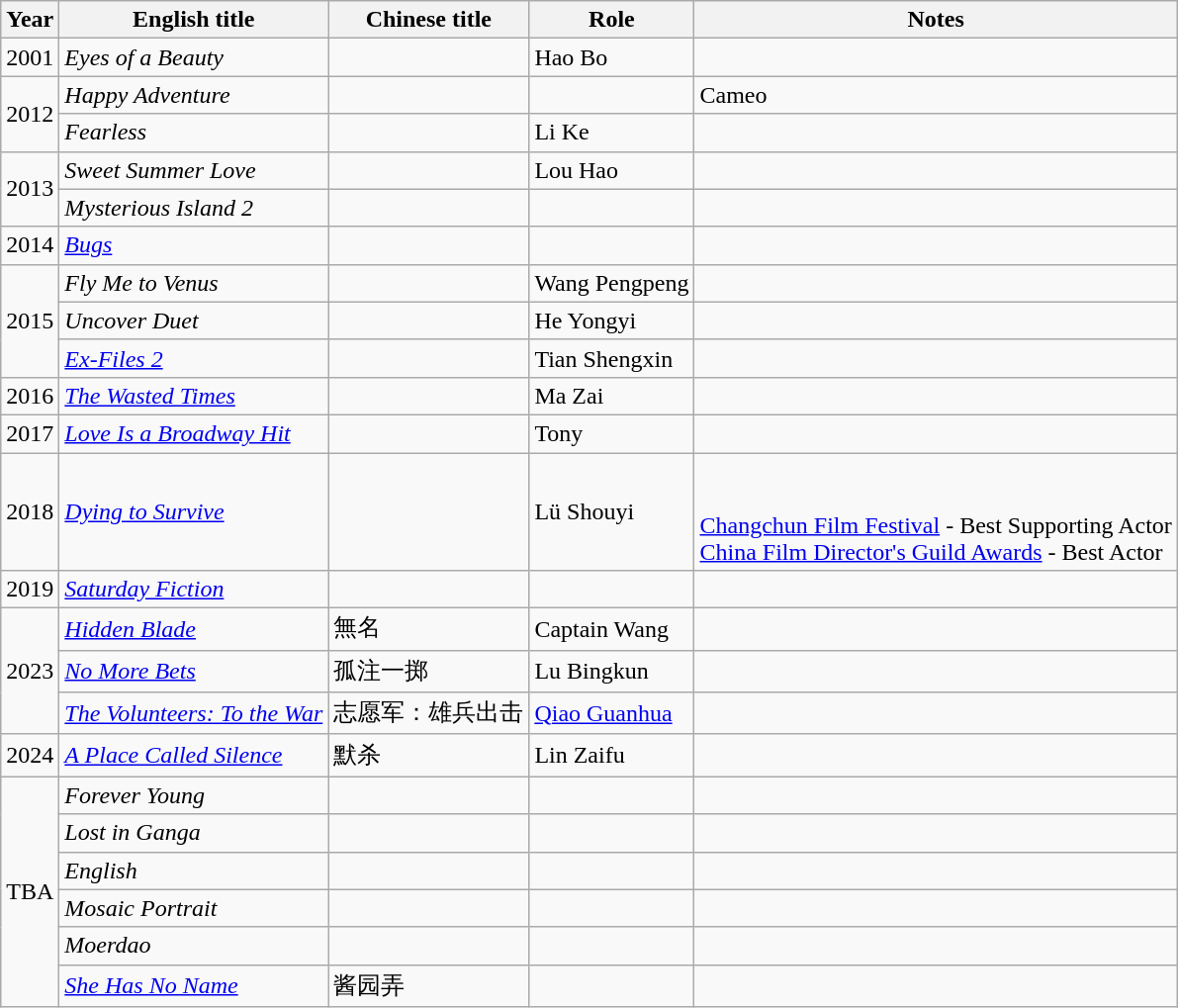<table class="wikitable">
<tr>
<th>Year</th>
<th>English title</th>
<th>Chinese title</th>
<th>Role</th>
<th>Notes</th>
</tr>
<tr>
<td>2001</td>
<td><em>Eyes of a Beauty</em></td>
<td></td>
<td>Hao Bo</td>
<td></td>
</tr>
<tr>
<td rowspan="2">2012</td>
<td><em>Happy Adventure</em></td>
<td></td>
<td></td>
<td>Cameo</td>
</tr>
<tr>
<td><em>Fearless</em></td>
<td></td>
<td>Li Ke</td>
<td></td>
</tr>
<tr>
<td rowspan="2">2013</td>
<td><em>Sweet Summer Love</em></td>
<td></td>
<td>Lou Hao</td>
<td></td>
</tr>
<tr>
<td><em>Mysterious Island 2</em></td>
<td></td>
<td></td>
<td></td>
</tr>
<tr>
<td>2014</td>
<td><em><a href='#'>Bugs</a></em></td>
<td></td>
<td></td>
<td></td>
</tr>
<tr>
<td rowspan="3">2015</td>
<td><em>Fly Me to Venus</em></td>
<td></td>
<td>Wang Pengpeng</td>
<td></td>
</tr>
<tr>
<td><em>Uncover Duet</em></td>
<td></td>
<td>He Yongyi</td>
<td></td>
</tr>
<tr>
<td><em><a href='#'>Ex-Files 2</a></em></td>
<td></td>
<td>Tian Shengxin</td>
<td></td>
</tr>
<tr>
<td>2016</td>
<td><em><a href='#'>The Wasted Times</a></em></td>
<td></td>
<td>Ma Zai</td>
<td></td>
</tr>
<tr>
<td>2017</td>
<td><em><a href='#'>Love Is a Broadway Hit</a></em></td>
<td></td>
<td>Tony</td>
<td></td>
</tr>
<tr>
<td>2018</td>
<td><em><a href='#'>Dying to Survive</a></em></td>
<td></td>
<td>Lü Shouyi</td>
<td><br><br><a href='#'>Changchun Film Festival</a> - Best Supporting Actor<br>
<a href='#'>China Film Director's Guild Awards</a> - Best Actor</td>
</tr>
<tr>
<td>2019</td>
<td><em><a href='#'>Saturday Fiction</a></em></td>
<td></td>
<td></td>
<td></td>
</tr>
<tr>
<td rowspan="3">2023</td>
<td><em><a href='#'>Hidden Blade</a></em></td>
<td>無名</td>
<td>Captain Wang</td>
<td></td>
</tr>
<tr>
<td><em><a href='#'>No More Bets</a></em></td>
<td>孤注一掷</td>
<td>Lu Bingkun</td>
<td></td>
</tr>
<tr>
<td><em><a href='#'>The Volunteers: To the War</a></em></td>
<td>志愿军：雄兵出击</td>
<td><a href='#'>Qiao Guanhua</a></td>
<td></td>
</tr>
<tr>
<td>2024</td>
<td><em><a href='#'>A Place Called Silence</a></em></td>
<td>默杀</td>
<td>Lin Zaifu</td>
<td></td>
</tr>
<tr>
<td rowspan="6">TBA</td>
<td><em>Forever Young</em></td>
<td></td>
<td></td>
<td></td>
</tr>
<tr>
<td><em>Lost in Ganga</em></td>
<td></td>
<td></td>
<td></td>
</tr>
<tr>
<td><em>English</em></td>
<td></td>
<td></td>
<td></td>
</tr>
<tr>
<td><em>Mosaic Portrait</em></td>
<td></td>
<td></td>
<td></td>
</tr>
<tr>
<td><em>Moerdao</em></td>
<td></td>
<td></td>
<td></td>
</tr>
<tr>
<td><em><a href='#'>She Has No Name</a></em></td>
<td>酱园弄</td>
<td></td>
<td></td>
</tr>
</table>
